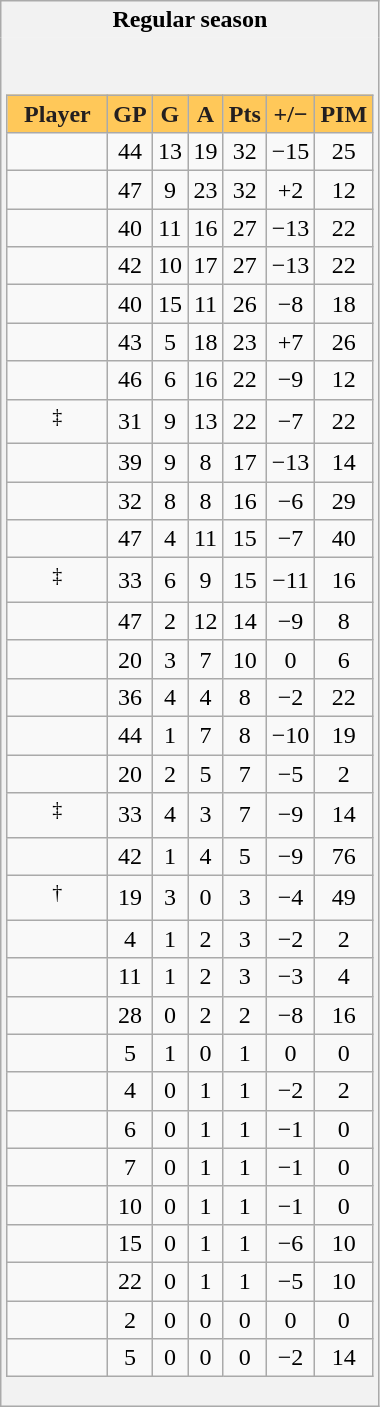<table class="wikitable">
<tr>
<th style="border: 0;">Regular season</th>
</tr>
<tr>
<td style="background: #f2f2f2; border: 0; text-align: center;"><br><table class="wikitable sortable" style="width:100%;">
<tr align=center>
<th style="background:#ffc859; color:#231f20; width:40%;">Player</th>
<th style="background:#ffc859; color:#231f20; width:10%;">GP</th>
<th style="background:#ffc859; color:#231f20; width:10%;">G</th>
<th style="background:#ffc859; color:#231f20; width:10%;">A</th>
<th style="background:#ffc859; color:#231f20; width:10%;">Pts</th>
<th style="background:#ffc859; color:#231f20; width:10%;">+/−</th>
<th style="background:#ffc859; color:#231f20; width:10%;">PIM</th>
</tr>
<tr>
<td></td>
<td>44</td>
<td>13</td>
<td>19</td>
<td>32</td>
<td>−15</td>
<td>25</td>
</tr>
<tr>
<td></td>
<td>47</td>
<td>9</td>
<td>23</td>
<td>32</td>
<td>+2</td>
<td>12</td>
</tr>
<tr>
<td></td>
<td>40</td>
<td>11</td>
<td>16</td>
<td>27</td>
<td>−13</td>
<td>22</td>
</tr>
<tr>
<td></td>
<td>42</td>
<td>10</td>
<td>17</td>
<td>27</td>
<td>−13</td>
<td>22</td>
</tr>
<tr>
<td></td>
<td>40</td>
<td>15</td>
<td>11</td>
<td>26</td>
<td>−8</td>
<td>18</td>
</tr>
<tr>
<td></td>
<td>43</td>
<td>5</td>
<td>18</td>
<td>23</td>
<td>+7</td>
<td>26</td>
</tr>
<tr>
<td></td>
<td>46</td>
<td>6</td>
<td>16</td>
<td>22</td>
<td>−9</td>
<td>12</td>
</tr>
<tr>
<td><sup>‡</sup></td>
<td>31</td>
<td>9</td>
<td>13</td>
<td>22</td>
<td>−7</td>
<td>22</td>
</tr>
<tr>
<td></td>
<td>39</td>
<td>9</td>
<td>8</td>
<td>17</td>
<td>−13</td>
<td>14</td>
</tr>
<tr>
<td></td>
<td>32</td>
<td>8</td>
<td>8</td>
<td>16</td>
<td>−6</td>
<td>29</td>
</tr>
<tr>
<td></td>
<td>47</td>
<td>4</td>
<td>11</td>
<td>15</td>
<td>−7</td>
<td>40</td>
</tr>
<tr>
<td><sup>‡</sup></td>
<td>33</td>
<td>6</td>
<td>9</td>
<td>15</td>
<td>−11</td>
<td>16</td>
</tr>
<tr>
<td></td>
<td>47</td>
<td>2</td>
<td>12</td>
<td>14</td>
<td>−9</td>
<td>8</td>
</tr>
<tr>
<td></td>
<td>20</td>
<td>3</td>
<td>7</td>
<td>10</td>
<td>0</td>
<td>6</td>
</tr>
<tr>
<td></td>
<td>36</td>
<td>4</td>
<td>4</td>
<td>8</td>
<td>−2</td>
<td>22</td>
</tr>
<tr>
<td></td>
<td>44</td>
<td>1</td>
<td>7</td>
<td>8</td>
<td>−10</td>
<td>19</td>
</tr>
<tr>
<td></td>
<td>20</td>
<td>2</td>
<td>5</td>
<td>7</td>
<td>−5</td>
<td>2</td>
</tr>
<tr>
<td><sup>‡</sup></td>
<td>33</td>
<td>4</td>
<td>3</td>
<td>7</td>
<td>−9</td>
<td>14</td>
</tr>
<tr>
<td></td>
<td>42</td>
<td>1</td>
<td>4</td>
<td>5</td>
<td>−9</td>
<td>76</td>
</tr>
<tr>
<td><sup>†</sup></td>
<td>19</td>
<td>3</td>
<td>0</td>
<td>3</td>
<td>−4</td>
<td>49</td>
</tr>
<tr>
<td></td>
<td>4</td>
<td>1</td>
<td>2</td>
<td>3</td>
<td>−2</td>
<td>2</td>
</tr>
<tr>
<td></td>
<td>11</td>
<td>1</td>
<td>2</td>
<td>3</td>
<td>−3</td>
<td>4</td>
</tr>
<tr>
<td></td>
<td>28</td>
<td>0</td>
<td>2</td>
<td>2</td>
<td>−8</td>
<td>16</td>
</tr>
<tr>
<td></td>
<td>5</td>
<td>1</td>
<td>0</td>
<td>1</td>
<td>0</td>
<td>0</td>
</tr>
<tr>
<td></td>
<td>4</td>
<td>0</td>
<td>1</td>
<td>1</td>
<td>−2</td>
<td>2</td>
</tr>
<tr>
<td></td>
<td>6</td>
<td>0</td>
<td>1</td>
<td>1</td>
<td>−1</td>
<td>0</td>
</tr>
<tr>
<td></td>
<td>7</td>
<td>0</td>
<td>1</td>
<td>1</td>
<td>−1</td>
<td>0</td>
</tr>
<tr>
<td></td>
<td>10</td>
<td>0</td>
<td>1</td>
<td>1</td>
<td>−1</td>
<td>0</td>
</tr>
<tr>
<td></td>
<td>15</td>
<td>0</td>
<td>1</td>
<td>1</td>
<td>−6</td>
<td>10</td>
</tr>
<tr>
<td></td>
<td>22</td>
<td>0</td>
<td>1</td>
<td>1</td>
<td>−5</td>
<td>10</td>
</tr>
<tr>
<td></td>
<td>2</td>
<td>0</td>
<td>0</td>
<td>0</td>
<td>0</td>
<td>0</td>
</tr>
<tr>
<td></td>
<td>5</td>
<td>0</td>
<td>0</td>
<td>0</td>
<td>−2</td>
<td>14</td>
</tr>
</table>
</td>
</tr>
</table>
